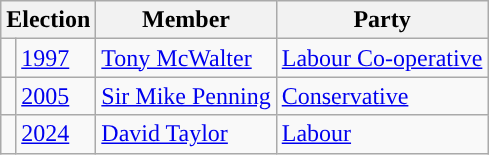<table class="wikitable">
<tr>
<th colspan="2">Election</th>
<th>Member</th>
<th>Party</th>
</tr>
<tr>
<td style="color:inherit;background-color: "></td>
<td><a href='#'>1997</a></td>
<td><a href='#'>Tony McWalter</a></td>
<td><a href='#'>Labour Co-operative</a></td>
</tr>
<tr>
<td style="color:inherit;background-color: "></td>
<td><a href='#'>2005</a></td>
<td><a href='#'>Sir Mike Penning</a></td>
<td><a href='#'>Conservative</a></td>
</tr>
<tr>
<td style="color:inherit;background-color: "></td>
<td><a href='#'>2024</a></td>
<td><a href='#'>David Taylor</a></td>
<td><a href='#'>Labour</a></td>
</tr>
</table>
